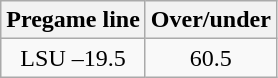<table class="wikitable">
<tr align="center">
<th style=>Pregame line</th>
<th style=>Over/under</th>
</tr>
<tr align="center">
<td>LSU –19.5</td>
<td>60.5</td>
</tr>
</table>
